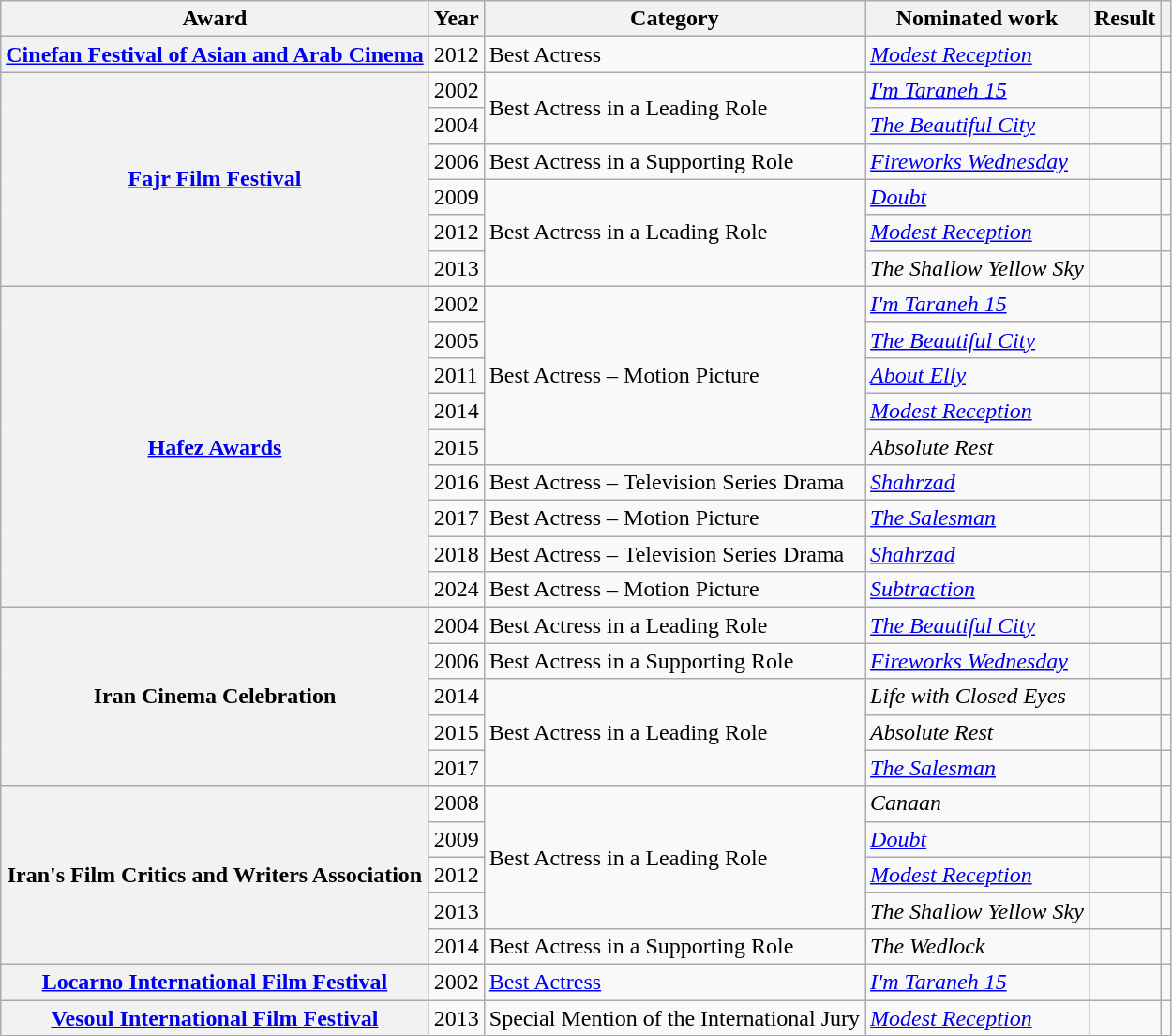<table class="wikitable sortable plainrowheaders">
<tr>
<th scope="col">Award</th>
<th scope="col">Year</th>
<th scope="col">Category</th>
<th scope="col">Nominated work</th>
<th scope="col">Result</th>
<th class="unsortable" scope="col"></th>
</tr>
<tr>
<th scope="row"><a href='#'>Cinefan Festival of Asian and Arab Cinema</a></th>
<td>2012</td>
<td>Best Actress</td>
<td><em><a href='#'>Modest Reception</a></em></td>
<td></td>
<td></td>
</tr>
<tr>
<th scope="row" rowspan="6"><a href='#'>Fajr Film Festival</a></th>
<td>2002</td>
<td rowspan="2">Best Actress in a Leading Role</td>
<td><em><a href='#'>I'm Taraneh 15</a></em></td>
<td></td>
<td></td>
</tr>
<tr>
<td>2004</td>
<td><em><a href='#'>The Beautiful City</a></em></td>
<td></td>
<td></td>
</tr>
<tr>
<td>2006</td>
<td>Best Actress in a Supporting Role</td>
<td><em><a href='#'>Fireworks Wednesday</a></em></td>
<td></td>
<td></td>
</tr>
<tr>
<td>2009</td>
<td rowspan="3">Best Actress in a Leading Role</td>
<td><em><a href='#'>Doubt</a></em></td>
<td></td>
<td></td>
</tr>
<tr>
<td>2012</td>
<td><em><a href='#'>Modest Reception</a></em></td>
<td></td>
<td></td>
</tr>
<tr>
<td>2013</td>
<td><em>The Shallow Yellow Sky</em></td>
<td></td>
<td></td>
</tr>
<tr>
<th rowspan="9" scope="row"><a href='#'>Hafez Awards</a></th>
<td>2002</td>
<td rowspan="5">Best Actress – Motion Picture</td>
<td><em><a href='#'>I'm Taraneh 15</a></em></td>
<td></td>
<td></td>
</tr>
<tr>
<td>2005</td>
<td><em><a href='#'>The Beautiful City</a></em></td>
<td></td>
<td></td>
</tr>
<tr>
<td>2011</td>
<td><em><a href='#'>About Elly</a></em></td>
<td></td>
<td></td>
</tr>
<tr>
<td>2014</td>
<td><em><a href='#'>Modest Reception</a></em></td>
<td></td>
<td></td>
</tr>
<tr>
<td>2015</td>
<td><em>Absolute Rest</em></td>
<td></td>
<td></td>
</tr>
<tr>
<td>2016</td>
<td>Best Actress – Television Series Drama</td>
<td><em><a href='#'>Shahrzad</a></em></td>
<td></td>
<td></td>
</tr>
<tr>
<td>2017</td>
<td>Best Actress – Motion Picture</td>
<td><em><a href='#'>The Salesman</a></em></td>
<td></td>
<td></td>
</tr>
<tr>
<td>2018</td>
<td>Best Actress – Television Series Drama</td>
<td><em><a href='#'>Shahrzad</a></em></td>
<td></td>
<td></td>
</tr>
<tr>
<td>2024</td>
<td>Best Actress – Motion Picture</td>
<td><em><a href='#'>Subtraction</a></em></td>
<td></td>
<td></td>
</tr>
<tr>
<th scope="row" rowspan="5">Iran Cinema Celebration</th>
<td>2004</td>
<td>Best Actress in a Leading Role</td>
<td><em><a href='#'>The Beautiful City</a></em></td>
<td></td>
<td></td>
</tr>
<tr>
<td>2006</td>
<td>Best Actress in a Supporting Role</td>
<td><em><a href='#'>Fireworks Wednesday</a></em></td>
<td></td>
<td></td>
</tr>
<tr>
<td>2014</td>
<td rowspan="3">Best Actress in a Leading Role</td>
<td><em>Life with Closed Eyes</em></td>
<td></td>
<td></td>
</tr>
<tr>
<td>2015</td>
<td><em>Absolute Rest</em></td>
<td></td>
<td></td>
</tr>
<tr>
<td>2017</td>
<td><em><a href='#'>The Salesman</a></em></td>
<td></td>
<td></td>
</tr>
<tr>
<th scope="row" rowspan="5">Iran's Film Critics and Writers Association</th>
<td>2008</td>
<td rowspan="4">Best Actress in a Leading Role</td>
<td><em>Canaan</em></td>
<td></td>
<td></td>
</tr>
<tr>
<td>2009</td>
<td><em><a href='#'>Doubt</a></em></td>
<td></td>
<td></td>
</tr>
<tr>
<td>2012</td>
<td><em><a href='#'>Modest Reception</a></em></td>
<td></td>
<td></td>
</tr>
<tr>
<td>2013</td>
<td><em>The Shallow Yellow Sky</em></td>
<td></td>
<td></td>
</tr>
<tr>
<td>2014</td>
<td>Best Actress in a Supporting Role</td>
<td><em>The Wedlock</em></td>
<td></td>
<td></td>
</tr>
<tr>
<th scope="row"><a href='#'>Locarno International Film Festival</a></th>
<td>2002</td>
<td><a href='#'>Best Actress</a></td>
<td><em><a href='#'>I'm Taraneh 15</a></em></td>
<td></td>
<td></td>
</tr>
<tr>
<th scope="row"><a href='#'>Vesoul International Film Festival</a></th>
<td>2013</td>
<td>Special Mention of the International Jury</td>
<td><em><a href='#'>Modest Reception</a></em></td>
<td></td>
<td></td>
</tr>
</table>
